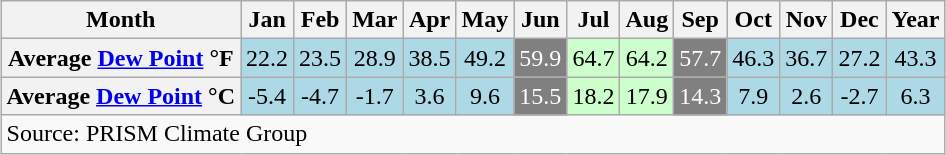<table class="wikitable" style="margin-left: auto; margin-right: auto;">
<tr>
<th scope="col">Month</th>
<th scope="col">Jan</th>
<th scope="col">Feb</th>
<th scope="col">Mar</th>
<th scope="col">Apr</th>
<th scope="col">May</th>
<th scope="col">Jun</th>
<th scope="col">Jul</th>
<th scope="col">Aug</th>
<th scope="col">Sep</th>
<th scope="col">Oct</th>
<th scope="col">Nov</th>
<th scope="col">Dec</th>
<th scope="col">Year</th>
</tr>
<tr>
<th scope="row">Average <a href='#'>Dew Point</a> °F</th>
<td style=background:#ADD8E6;color:#000000;text-align:center;">22.2</td>
<td style=background:#ADD8E6;color:#000000;text-align:center;">23.5</td>
<td style=background:#ADD8E6;color:#000000;text-align:center;">28.9</td>
<td style=background:#ADD8E6;color:#000000;text-align:center;">38.5</td>
<td style=background:#ADD8E6;color:#000000;text-align:center;">49.2</td>
<td style=background:#808080;color:#ffffff;text-align:center;">59.9</td>
<td style=background:#ccffcc;color:#000000;text-align:center;">64.7</td>
<td style=background:#ccffcc;color:#000000;text-align:center;">64.2</td>
<td style=background:#808080;color:#ffffff;text-align:center;">57.7</td>
<td style=background:#ADD8E6;color:#000000;text-align:center;">46.3</td>
<td style=background:#ADD8E6;color:#000000;text-align:center;">36.7</td>
<td style=background:#ADD8E6;color:#000000;text-align:center;">27.2</td>
<td style=background:#ADD8E6;color:#000000;text-align:center;">43.3</td>
</tr>
<tr>
<th scope="row">Average <a href='#'>Dew Point</a> °C</th>
<td style=background:#ADD8E6;color:#000000;text-align:center;">-5.4</td>
<td style=background:#ADD8E6;color:#000000;text-align:center;">-4.7</td>
<td style=background:#ADD8E6;color:#000000;text-align:center;">-1.7</td>
<td style=background:#ADD8E6;color:#000000;text-align:center;">3.6</td>
<td style=background:#ADD8E6;color:#000000;text-align:center;">9.6</td>
<td style=background:#808080;color:#ffffff;text-align:center;">15.5</td>
<td style=background:#ccffcc;color:#000000;text-align:center;">18.2</td>
<td style=background:#ccffcc;color:#000000;text-align:center;">17.9</td>
<td style=background:#808080;color:#ffffff;text-align:center;">14.3</td>
<td style=background:#ADD8E6;color:#000000;text-align:center;">7.9</td>
<td style=background:#ADD8E6;color:#000000;text-align:center;">2.6</td>
<td style=background:#ADD8E6;color:#000000;text-align:center;">-2.7</td>
<td style=background:#ADD8E6;color:#000000;text-align:center;">6.3</td>
</tr>
<tr>
<td colspan="14"><div> Source: PRISM Climate Group	</div></td>
</tr>
</table>
